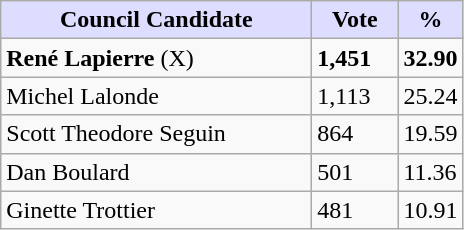<table class="wikitable">
<tr>
<th style="background:#ddf; width:200px;">Council Candidate</th>
<th style="background:#ddf; width:50px;">Vote</th>
<th style="background:#ddf; width:30px;">%</th>
</tr>
<tr>
<td><strong>René Lapierre</strong> (X)</td>
<td><strong>1,451</strong></td>
<td><strong>32.90</strong></td>
</tr>
<tr>
<td>Michel Lalonde</td>
<td>1,113</td>
<td>25.24</td>
</tr>
<tr>
<td>Scott Theodore Seguin</td>
<td>864</td>
<td>19.59</td>
</tr>
<tr>
<td>Dan Boulard</td>
<td>501</td>
<td>11.36</td>
</tr>
<tr>
<td>Ginette Trottier</td>
<td>481</td>
<td>10.91</td>
</tr>
</table>
